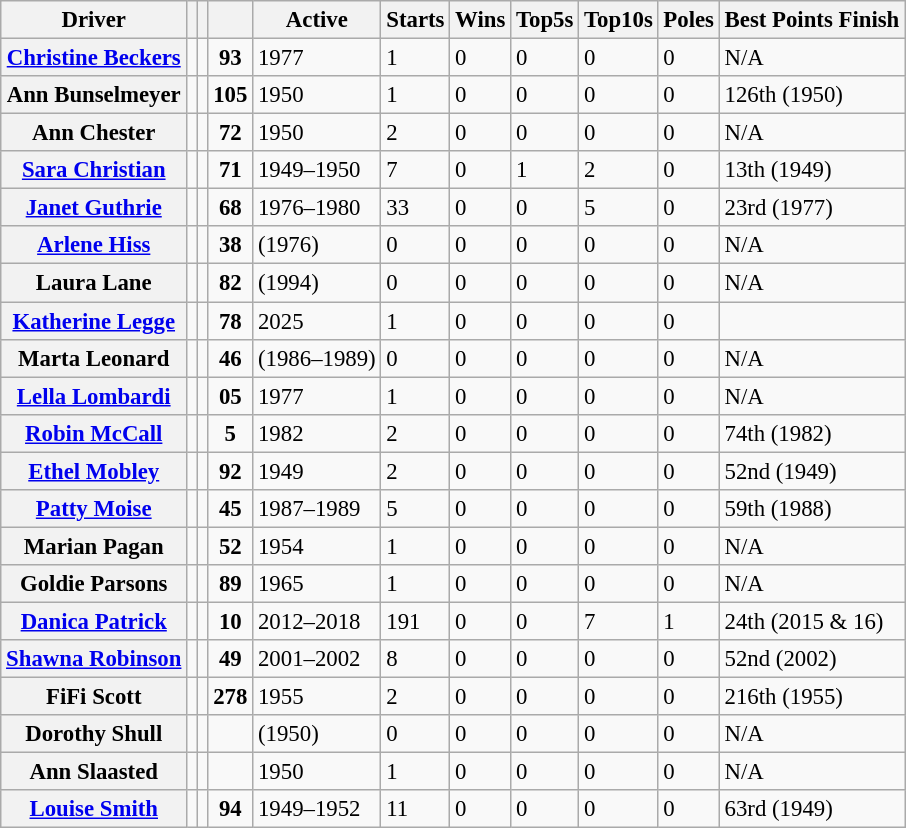<table class="wikitable sortable" style="font-size: 95%;">
<tr>
<th>Driver</th>
<th></th>
<th></th>
<th></th>
<th>Active</th>
<th>Starts</th>
<th>Wins</th>
<th>Top5s</th>
<th>Top10s</th>
<th>Poles</th>
<th>Best Points Finish</th>
</tr>
<tr>
<th><a href='#'>Christine Beckers</a></th>
<td></td>
<td align=center></td>
<td align=center><strong>93</strong></td>
<td>1977</td>
<td>1</td>
<td>0</td>
<td>0</td>
<td>0</td>
<td>0</td>
<td data-sort-value=1000>N/A</td>
</tr>
<tr>
<th>Ann Bunselmeyer</th>
<td></td>
<td align=center></td>
<td align=center><strong>105</strong></td>
<td>1950</td>
<td>1</td>
<td>0</td>
<td>0</td>
<td>0</td>
<td>0</td>
<td data-sort-value=126>126th (1950)</td>
</tr>
<tr>
<th>Ann Chester</th>
<td></td>
<td align=center></td>
<td align=center><strong>72</strong></td>
<td>1950</td>
<td>2</td>
<td>0</td>
<td>0</td>
<td>0</td>
<td>0</td>
<td data-sort-value=1000>N/A</td>
</tr>
<tr>
<th><a href='#'>Sara Christian</a></th>
<td></td>
<td align=center></td>
<td align=center><strong>71</strong></td>
<td>1949–1950</td>
<td>7</td>
<td>0</td>
<td>1</td>
<td>2</td>
<td>0</td>
<td data-sort-value=13>13th (1949)</td>
</tr>
<tr>
<th><a href='#'>Janet Guthrie</a></th>
<td></td>
<td align=center></td>
<td align=center><strong>68</strong></td>
<td>1976–1980</td>
<td>33</td>
<td>0</td>
<td>0</td>
<td>5</td>
<td>0</td>
<td data-sort-value=23>23rd (1977)</td>
</tr>
<tr>
<th><a href='#'>Arlene Hiss</a></th>
<td></td>
<td align=center></td>
<td align=center><strong>38</strong></td>
<td data-sort-value=1976>(1976)</td>
<td>0</td>
<td>0</td>
<td>0</td>
<td>0</td>
<td>0</td>
<td data-sort-value=1000>N/A</td>
</tr>
<tr>
<th>Laura Lane</th>
<td></td>
<td align=center></td>
<td align=center><strong>82</strong></td>
<td data-sort-value=1994>(1994)</td>
<td>0</td>
<td>0</td>
<td>0</td>
<td>0</td>
<td>0</td>
<td data-sort-value=1000>N/A</td>
</tr>
<tr>
<th><a href='#'>Katherine Legge</a></th>
<td></td>
<td></td>
<td align=center><strong>78</strong></td>
<td>2025</td>
<td>1</td>
<td>0</td>
<td>0</td>
<td>0</td>
<td>0</td>
<td></td>
</tr>
<tr>
<th>Marta Leonard</th>
<td></td>
<td align=center></td>
<td align=center><strong>46</strong></td>
<td data-sort-value=1986–1989>(1986–1989)</td>
<td>0</td>
<td>0</td>
<td>0</td>
<td>0</td>
<td>0</td>
<td data-sort-value=1000>N/A</td>
</tr>
<tr>
<th><a href='#'>Lella Lombardi</a></th>
<td></td>
<td align=center></td>
<td align=center><strong>05</strong></td>
<td>1977</td>
<td>1</td>
<td>0</td>
<td>0</td>
<td>0</td>
<td>0</td>
<td data-sort-value=1000>N/A</td>
</tr>
<tr>
<th><a href='#'>Robin McCall</a></th>
<td></td>
<td align=center></td>
<td align=center><strong>5</strong></td>
<td>1982</td>
<td>2</td>
<td>0</td>
<td>0</td>
<td>0</td>
<td>0</td>
<td data-sort-value=74>74th (1982)</td>
</tr>
<tr>
<th><a href='#'>Ethel Mobley</a></th>
<td></td>
<td align=center></td>
<td align=center><strong>92</strong></td>
<td>1949</td>
<td>2</td>
<td>0</td>
<td>0</td>
<td>0</td>
<td>0</td>
<td data-sort-value=52>52nd (1949)</td>
</tr>
<tr>
<th><a href='#'>Patty Moise</a></th>
<td></td>
<td align=center></td>
<td align=center><strong>45</strong></td>
<td>1987–1989</td>
<td>5</td>
<td>0</td>
<td>0</td>
<td>0</td>
<td>0</td>
<td data-sort-value=59>59th (1988)</td>
</tr>
<tr>
<th>Marian Pagan</th>
<td></td>
<td align=center></td>
<td align=center><strong>52</strong></td>
<td>1954</td>
<td>1</td>
<td>0</td>
<td>0</td>
<td>0</td>
<td>0</td>
<td data-sort-value=1000>N/A</td>
</tr>
<tr>
<th>Goldie Parsons</th>
<td></td>
<td align=center></td>
<td align=center><strong>89</strong></td>
<td>1965</td>
<td>1</td>
<td>0</td>
<td>0</td>
<td>0</td>
<td>0</td>
<td data-sort-value=1000>N/A</td>
</tr>
<tr>
<th><a href='#'>Danica Patrick</a></th>
<td></td>
<td align=center></td>
<td align=center><strong>10</strong></td>
<td>2012–2018</td>
<td>191</td>
<td>0</td>
<td>0</td>
<td>7</td>
<td>1</td>
<td data-sort-value=24>24th (2015 & 16)</td>
</tr>
<tr>
<th><a href='#'>Shawna Robinson</a></th>
<td></td>
<td align=center></td>
<td align=center><strong>49</strong></td>
<td>2001–2002</td>
<td>8</td>
<td>0</td>
<td>0</td>
<td>0</td>
<td>0</td>
<td data-sort-value=52>52nd (2002)</td>
</tr>
<tr>
<th>FiFi Scott</th>
<td></td>
<td align=center></td>
<td align=center><strong>278</strong></td>
<td>1955</td>
<td>2</td>
<td>0</td>
<td>0</td>
<td>0</td>
<td>0</td>
<td data-sort-value=216>216th (1955)</td>
</tr>
<tr>
<th>Dorothy Shull</th>
<td></td>
<td align=center></td>
<td></td>
<td data-sort-value=1950>(1950)</td>
<td>0</td>
<td>0</td>
<td>0</td>
<td>0</td>
<td>0</td>
<td data-sort-value=1000>N/A</td>
</tr>
<tr>
<th>Ann Slaasted</th>
<td></td>
<td align=center></td>
<td></td>
<td>1950</td>
<td>1</td>
<td>0</td>
<td>0</td>
<td>0</td>
<td>0</td>
<td data-sort-value=1000>N/A</td>
</tr>
<tr>
<th><a href='#'>Louise Smith</a></th>
<td></td>
<td align=center></td>
<td align=center><strong>94</strong></td>
<td>1949–1952</td>
<td>11</td>
<td>0</td>
<td>0</td>
<td>0</td>
<td>0</td>
<td data-sort-value=63>63rd (1949)</td>
</tr>
</table>
